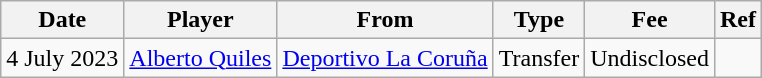<table class="wikitable">
<tr>
<th>Date</th>
<th>Player</th>
<th>From</th>
<th>Type</th>
<th>Fee</th>
<th>Ref</th>
</tr>
<tr>
<td>4 July 2023</td>
<td> <a href='#'>Alberto Quiles</a></td>
<td><a href='#'>Deportivo La Coruña</a></td>
<td>Transfer</td>
<td>Undisclosed</td>
<td></td>
</tr>
</table>
